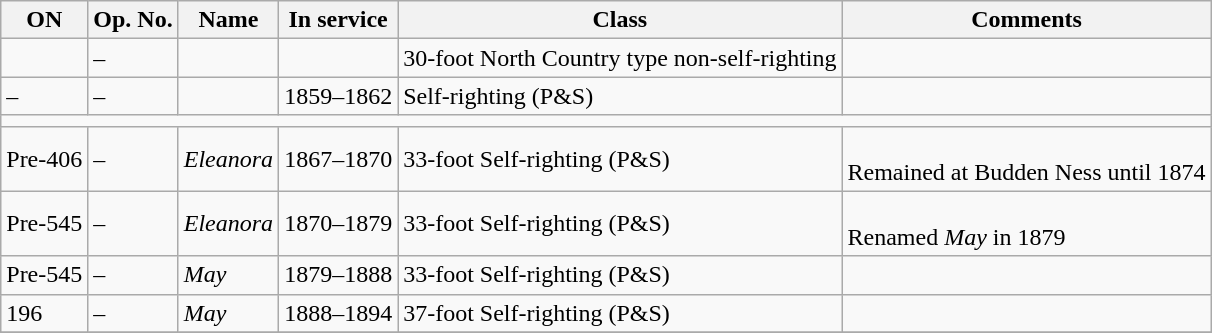<table class="wikitable">
<tr>
<th>ON</th>
<th>Op. No.</th>
<th>Name</th>
<th>In service</th>
<th>Class</th>
<th>Comments</th>
</tr>
<tr>
<td></td>
<td>–</td>
<td></td>
<td></td>
<td>30-foot North Country type non-self-righting</td>
<td></td>
</tr>
<tr>
<td>–</td>
<td>–</td>
<td></td>
<td>1859–1862</td>
<td>Self-righting (P&S)</td>
<td></td>
</tr>
<tr>
<td colspan=6 style=" text-align: center;"></td>
</tr>
<tr>
<td>Pre-406</td>
<td>–</td>
<td><em>Eleanora</em></td>
<td>1867–1870</td>
<td>33-foot Self-righting (P&S)</td>
<td><br>Remained at Budden Ness until 1874</td>
</tr>
<tr>
<td>Pre-545</td>
<td>–</td>
<td><em>Eleanora</em></td>
<td>1870–1879</td>
<td>33-foot Self-righting (P&S)</td>
<td><br>Renamed <em>May</em> in 1879</td>
</tr>
<tr>
<td>Pre-545</td>
<td>–</td>
<td><em>May</em></td>
<td>1879–1888</td>
<td>33-foot Self-righting (P&S)</td>
<td></td>
</tr>
<tr>
<td>196</td>
<td>–</td>
<td><em>May</em></td>
<td>1888–1894</td>
<td>37-foot Self-righting (P&S)</td>
<td></td>
</tr>
<tr>
</tr>
</table>
